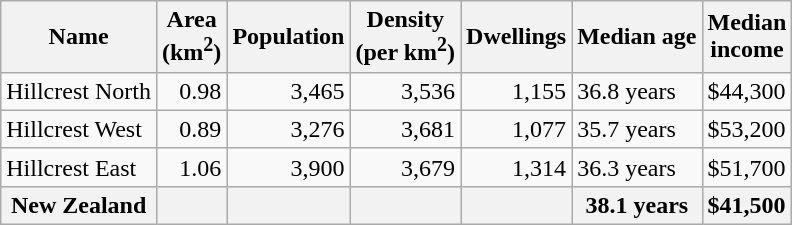<table class="wikitable">
<tr>
<th>Name</th>
<th>Area<br>(km<sup>2</sup>)</th>
<th>Population</th>
<th>Density<br>(per km<sup>2</sup>)</th>
<th>Dwellings</th>
<th>Median age</th>
<th>Median<br>income</th>
</tr>
<tr>
<td>Hillcrest North</td>
<td style="text-align:right;">0.98</td>
<td style="text-align:right;">3,465</td>
<td style="text-align:right;">3,536</td>
<td style="text-align:right;">1,155</td>
<td>36.8 years</td>
<td>$44,300</td>
</tr>
<tr>
<td>Hillcrest West</td>
<td style="text-align:right;">0.89</td>
<td style="text-align:right;">3,276</td>
<td style="text-align:right;">3,681</td>
<td style="text-align:right;">1,077</td>
<td>35.7 years</td>
<td>$53,200</td>
</tr>
<tr>
<td>Hillcrest East</td>
<td style="text-align:right;">1.06</td>
<td style="text-align:right;">3,900</td>
<td style="text-align:right;">3,679</td>
<td style="text-align:right;">1,314</td>
<td>36.3 years</td>
<td>$51,700</td>
</tr>
<tr>
<th>New Zealand</th>
<th></th>
<th></th>
<th></th>
<th></th>
<th>38.1 years</th>
<th style="text-align:left;">$41,500</th>
</tr>
</table>
